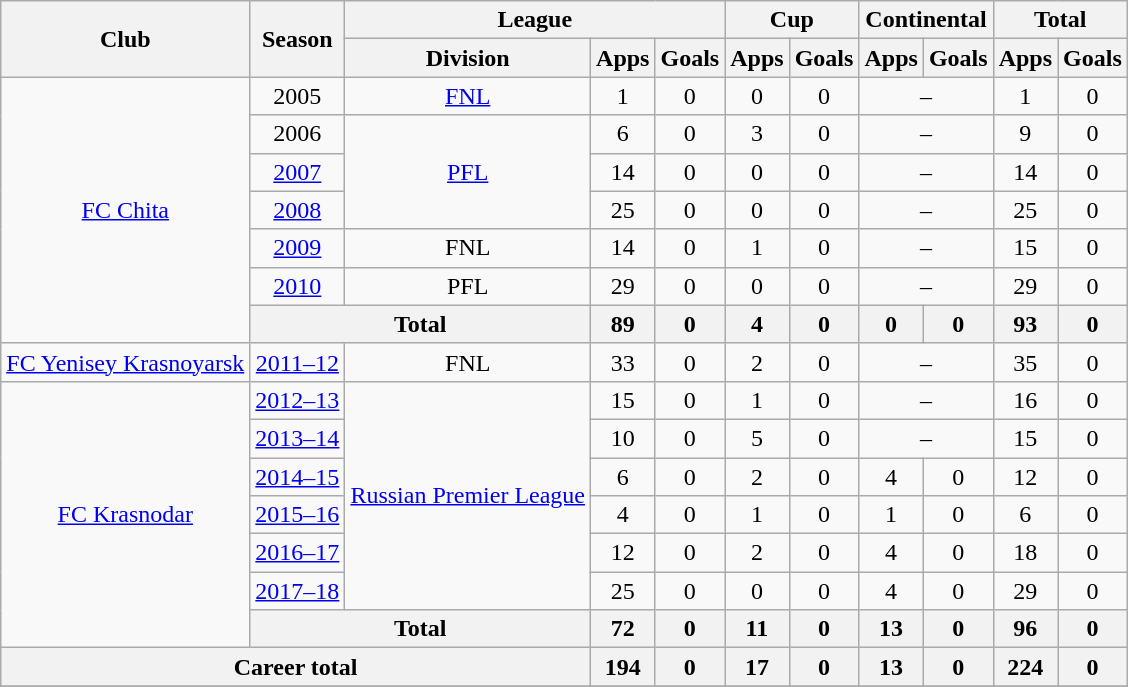<table class="wikitable" style="text-align: center;">
<tr>
<th rowspan=2>Club</th>
<th rowspan=2>Season</th>
<th colspan=3>League</th>
<th colspan=2>Cup</th>
<th colspan=2>Continental</th>
<th colspan=2>Total</th>
</tr>
<tr>
<th>Division</th>
<th>Apps</th>
<th>Goals</th>
<th>Apps</th>
<th>Goals</th>
<th>Apps</th>
<th>Goals</th>
<th>Apps</th>
<th>Goals</th>
</tr>
<tr>
<td rowspan=7><a href='#'>FC Chita</a></td>
<td>2005</td>
<td><a href='#'>FNL</a></td>
<td>1</td>
<td>0</td>
<td>0</td>
<td>0</td>
<td colspan=2>–</td>
<td>1</td>
<td>0</td>
</tr>
<tr>
<td>2006</td>
<td rowspan=3><a href='#'>PFL</a></td>
<td>6</td>
<td>0</td>
<td>3</td>
<td>0</td>
<td colspan=2>–</td>
<td>9</td>
<td>0</td>
</tr>
<tr>
<td><a href='#'>2007</a></td>
<td>14</td>
<td>0</td>
<td>0</td>
<td>0</td>
<td colspan=2>–</td>
<td>14</td>
<td>0</td>
</tr>
<tr>
<td><a href='#'>2008</a></td>
<td>25</td>
<td>0</td>
<td>0</td>
<td>0</td>
<td colspan=2>–</td>
<td>25</td>
<td>0</td>
</tr>
<tr>
<td><a href='#'>2009</a></td>
<td>FNL</td>
<td>14</td>
<td>0</td>
<td>1</td>
<td>0</td>
<td colspan=2>–</td>
<td>15</td>
<td>0</td>
</tr>
<tr>
<td><a href='#'>2010</a></td>
<td>PFL</td>
<td>29</td>
<td>0</td>
<td>0</td>
<td>0</td>
<td colspan=2>–</td>
<td>29</td>
<td>0</td>
</tr>
<tr>
<th colspan=2>Total</th>
<th>89</th>
<th>0</th>
<th>4</th>
<th>0</th>
<th>0</th>
<th>0</th>
<th>93</th>
<th>0</th>
</tr>
<tr>
<td><a href='#'>FC Yenisey Krasnoyarsk</a></td>
<td><a href='#'>2011–12</a></td>
<td>FNL</td>
<td>33</td>
<td>0</td>
<td>2</td>
<td>0</td>
<td colspan=2>–</td>
<td>35</td>
<td>0</td>
</tr>
<tr>
<td rowspan=7><a href='#'>FC Krasnodar</a></td>
<td><a href='#'>2012–13</a></td>
<td rowspan=6><a href='#'>Russian Premier League</a></td>
<td>15</td>
<td>0</td>
<td>1</td>
<td>0</td>
<td colspan=2>–</td>
<td>16</td>
<td>0</td>
</tr>
<tr>
<td><a href='#'>2013–14</a></td>
<td>10</td>
<td>0</td>
<td>5</td>
<td>0</td>
<td colspan=2>–</td>
<td>15</td>
<td>0</td>
</tr>
<tr>
<td><a href='#'>2014–15</a></td>
<td>6</td>
<td>0</td>
<td>2</td>
<td>0</td>
<td>4</td>
<td>0</td>
<td>12</td>
<td>0</td>
</tr>
<tr>
<td><a href='#'>2015–16</a></td>
<td>4</td>
<td>0</td>
<td>1</td>
<td>0</td>
<td>1</td>
<td>0</td>
<td>6</td>
<td>0</td>
</tr>
<tr>
<td><a href='#'>2016–17</a></td>
<td>12</td>
<td>0</td>
<td>2</td>
<td>0</td>
<td>4</td>
<td>0</td>
<td>18</td>
<td>0</td>
</tr>
<tr>
<td><a href='#'>2017–18</a></td>
<td>25</td>
<td>0</td>
<td>0</td>
<td>0</td>
<td>4</td>
<td>0</td>
<td>29</td>
<td>0</td>
</tr>
<tr>
<th colspan=2>Total</th>
<th>72</th>
<th>0</th>
<th>11</th>
<th>0</th>
<th>13</th>
<th>0</th>
<th>96</th>
<th>0</th>
</tr>
<tr>
<th colspan=3>Career total</th>
<th>194</th>
<th>0</th>
<th>17</th>
<th>0</th>
<th>13</th>
<th>0</th>
<th>224</th>
<th>0</th>
</tr>
<tr>
</tr>
</table>
